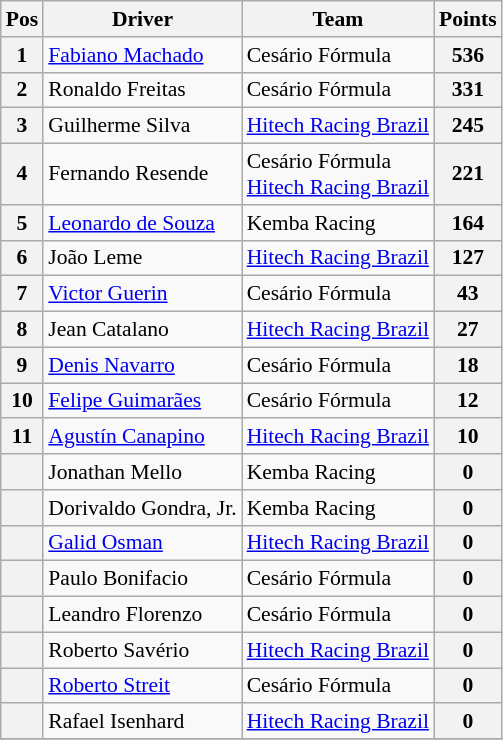<table class="wikitable" style="font-size: 90%; text-align:center;">
<tr>
<th>Pos</th>
<th>Driver</th>
<th>Team</th>
<th>Points</th>
</tr>
<tr>
<th>1</th>
<td align=left> <a href='#'>Fabiano Machado</a></td>
<td align=left>Cesário Fórmula</td>
<th>536</th>
</tr>
<tr>
<th>2</th>
<td align=left> Ronaldo Freitas</td>
<td align=left>Cesário Fórmula</td>
<th>331</th>
</tr>
<tr>
<th>3</th>
<td align=left> Guilherme Silva</td>
<td align=left><a href='#'>Hitech Racing Brazil</a></td>
<th>245</th>
</tr>
<tr>
<th>4</th>
<td align=left> Fernando Resende</td>
<td align=left>Cesário Fórmula <br><a href='#'>Hitech Racing Brazil</a></td>
<th>221</th>
</tr>
<tr>
<th>5</th>
<td align=left> <a href='#'>Leonardo de Souza</a></td>
<td align=left>Kemba Racing</td>
<th>164</th>
</tr>
<tr>
<th>6</th>
<td align=left> João Leme</td>
<td align=left><a href='#'>Hitech Racing Brazil</a></td>
<th>127</th>
</tr>
<tr>
<th>7</th>
<td align=left> <a href='#'>Victor Guerin</a></td>
<td align=left>Cesário Fórmula</td>
<th>43</th>
</tr>
<tr>
<th>8</th>
<td align=left> Jean Catalano</td>
<td align=left><a href='#'>Hitech Racing Brazil</a></td>
<th>27</th>
</tr>
<tr>
<th>9</th>
<td align=left> <a href='#'>Denis Navarro</a></td>
<td align=left>Cesário Fórmula</td>
<th>18</th>
</tr>
<tr>
<th>10</th>
<td align=left> <a href='#'>Felipe Guimarães</a></td>
<td align=left>Cesário Fórmula</td>
<th>12</th>
</tr>
<tr>
<th>11</th>
<td align=left> <a href='#'>Agustín Canapino</a></td>
<td align=left><a href='#'>Hitech Racing Brazil</a></td>
<th>10</th>
</tr>
<tr>
<th></th>
<td align=left> Jonathan Mello</td>
<td align=left>Kemba Racing</td>
<th>0</th>
</tr>
<tr>
<th></th>
<td align=left> Dorivaldo Gondra, Jr.</td>
<td align=left>Kemba Racing</td>
<th>0</th>
</tr>
<tr>
<th></th>
<td align=left> <a href='#'>Galid Osman</a></td>
<td align=left><a href='#'>Hitech Racing Brazil</a></td>
<th>0</th>
</tr>
<tr>
<th></th>
<td align=left> Paulo Bonifacio</td>
<td align=left>Cesário Fórmula</td>
<th>0</th>
</tr>
<tr>
<th></th>
<td align=left> Leandro Florenzo</td>
<td align=left>Cesário Fórmula</td>
<th>0</th>
</tr>
<tr>
<th></th>
<td align=left> Roberto Savério</td>
<td align=left><a href='#'>Hitech Racing Brazil</a></td>
<th>0</th>
</tr>
<tr>
<th></th>
<td align=left> <a href='#'>Roberto Streit</a></td>
<td align=left>Cesário Fórmula</td>
<th>0</th>
</tr>
<tr>
<th></th>
<td align=left> Rafael Isenhard</td>
<td align=left><a href='#'>Hitech Racing Brazil</a></td>
<th>0</th>
</tr>
<tr>
</tr>
</table>
